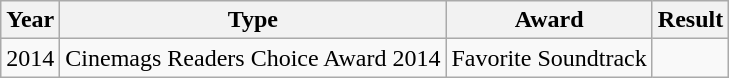<table class="wikitable">
<tr>
<th>Year</th>
<th>Type</th>
<th>Award</th>
<th>Result</th>
</tr>
<tr>
<td align="center" rowspan="1">2014</td>
<td>Cinemags Readers Choice Award 2014</td>
<td>Favorite Soundtrack</td>
<td></td>
</tr>
</table>
